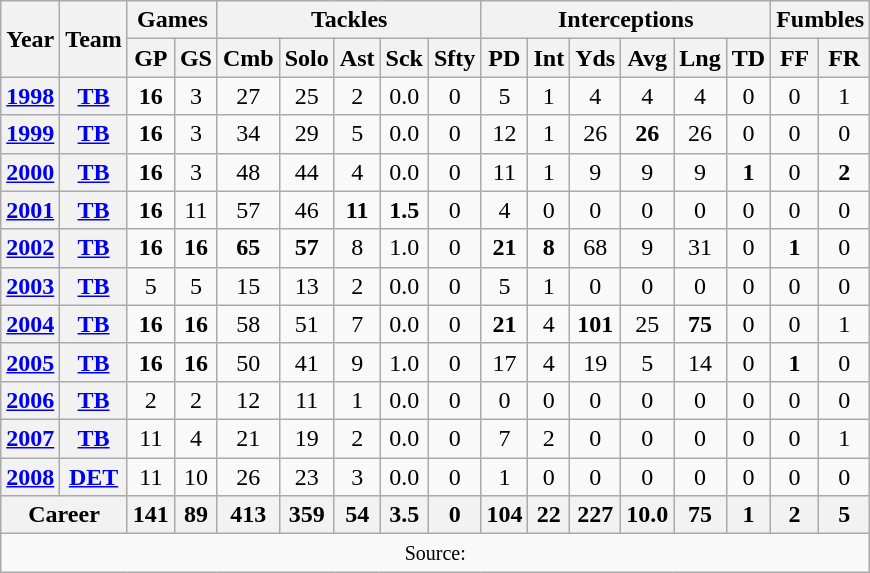<table class="wikitable" style="text-align: center;">
<tr>
<th rowspan="2">Year</th>
<th rowspan="2">Team</th>
<th colspan="2">Games</th>
<th colspan="5">Tackles</th>
<th colspan="6">Interceptions</th>
<th colspan="2">Fumbles</th>
</tr>
<tr>
<th>GP</th>
<th>GS</th>
<th>Cmb</th>
<th>Solo</th>
<th>Ast</th>
<th>Sck</th>
<th>Sfty</th>
<th>PD</th>
<th>Int</th>
<th>Yds</th>
<th>Avg</th>
<th>Lng</th>
<th>TD</th>
<th>FF</th>
<th>FR</th>
</tr>
<tr>
<th><a href='#'>1998</a></th>
<th><a href='#'>TB</a></th>
<td><strong>16</strong></td>
<td>3</td>
<td>27</td>
<td>25</td>
<td>2</td>
<td>0.0</td>
<td>0</td>
<td>5</td>
<td>1</td>
<td>4</td>
<td>4</td>
<td>4</td>
<td>0</td>
<td>0</td>
<td>1</td>
</tr>
<tr>
<th><a href='#'>1999</a></th>
<th><a href='#'>TB</a></th>
<td><strong>16</strong></td>
<td>3</td>
<td>34</td>
<td>29</td>
<td>5</td>
<td>0.0</td>
<td>0</td>
<td>12</td>
<td>1</td>
<td>26</td>
<td><strong>26</strong></td>
<td>26</td>
<td>0</td>
<td>0</td>
<td>0</td>
</tr>
<tr>
<th><a href='#'>2000</a></th>
<th><a href='#'>TB</a></th>
<td><strong>16</strong></td>
<td>3</td>
<td>48</td>
<td>44</td>
<td>4</td>
<td>0.0</td>
<td>0</td>
<td>11</td>
<td>1</td>
<td>9</td>
<td>9</td>
<td>9</td>
<td><strong>1</strong></td>
<td>0</td>
<td><strong>2</strong></td>
</tr>
<tr>
<th><a href='#'>2001</a></th>
<th><a href='#'>TB</a></th>
<td><strong>16</strong></td>
<td>11</td>
<td>57</td>
<td>46</td>
<td><strong>11</strong></td>
<td><strong>1.5</strong></td>
<td>0</td>
<td>4</td>
<td>0</td>
<td>0</td>
<td>0</td>
<td>0</td>
<td>0</td>
<td>0</td>
<td>0</td>
</tr>
<tr>
<th><a href='#'>2002</a></th>
<th><a href='#'>TB</a></th>
<td><strong>16</strong></td>
<td><strong>16</strong></td>
<td><strong>65</strong></td>
<td><strong>57</strong></td>
<td>8</td>
<td>1.0</td>
<td>0</td>
<td><strong>21</strong></td>
<td><strong>8</strong></td>
<td>68</td>
<td>9</td>
<td>31</td>
<td>0</td>
<td><strong>1</strong></td>
<td>0</td>
</tr>
<tr>
<th><a href='#'>2003</a></th>
<th><a href='#'>TB</a></th>
<td>5</td>
<td>5</td>
<td>15</td>
<td>13</td>
<td>2</td>
<td>0.0</td>
<td>0</td>
<td>5</td>
<td>1</td>
<td>0</td>
<td>0</td>
<td>0</td>
<td>0</td>
<td>0</td>
<td>0</td>
</tr>
<tr>
<th><a href='#'>2004</a></th>
<th><a href='#'>TB</a></th>
<td><strong>16</strong></td>
<td><strong>16</strong></td>
<td>58</td>
<td>51</td>
<td>7</td>
<td>0.0</td>
<td>0</td>
<td><strong>21</strong></td>
<td>4</td>
<td><strong>101</strong></td>
<td>25</td>
<td><strong>75</strong></td>
<td>0</td>
<td>0</td>
<td>1</td>
</tr>
<tr>
<th><a href='#'>2005</a></th>
<th><a href='#'>TB</a></th>
<td><strong>16</strong></td>
<td><strong>16</strong></td>
<td>50</td>
<td>41</td>
<td>9</td>
<td>1.0</td>
<td>0</td>
<td>17</td>
<td>4</td>
<td>19</td>
<td>5</td>
<td>14</td>
<td>0</td>
<td><strong>1</strong></td>
<td>0</td>
</tr>
<tr>
<th><a href='#'>2006</a></th>
<th><a href='#'>TB</a></th>
<td>2</td>
<td>2</td>
<td>12</td>
<td>11</td>
<td>1</td>
<td>0.0</td>
<td>0</td>
<td>0</td>
<td>0</td>
<td>0</td>
<td>0</td>
<td>0</td>
<td>0</td>
<td>0</td>
<td>0</td>
</tr>
<tr>
<th><a href='#'>2007</a></th>
<th><a href='#'>TB</a></th>
<td>11</td>
<td>4</td>
<td>21</td>
<td>19</td>
<td>2</td>
<td>0.0</td>
<td>0</td>
<td>7</td>
<td>2</td>
<td>0</td>
<td>0</td>
<td>0</td>
<td>0</td>
<td>0</td>
<td>1</td>
</tr>
<tr>
<th><a href='#'>2008</a></th>
<th><a href='#'>DET</a></th>
<td>11</td>
<td>10</td>
<td>26</td>
<td>23</td>
<td>3</td>
<td>0.0</td>
<td>0</td>
<td>1</td>
<td>0</td>
<td>0</td>
<td>0</td>
<td>0</td>
<td>0</td>
<td>0</td>
<td>0</td>
</tr>
<tr>
<th colspan="2">Career</th>
<th>141</th>
<th>89</th>
<th>413</th>
<th>359</th>
<th>54</th>
<th>3.5</th>
<th>0</th>
<th>104</th>
<th>22</th>
<th>227</th>
<th>10.0</th>
<th>75</th>
<th>1</th>
<th>2</th>
<th>5</th>
</tr>
<tr>
<td colspan="17"><small>Source: </small></td>
</tr>
</table>
